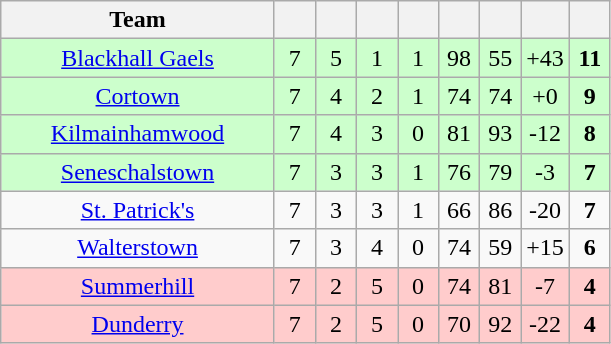<table class="wikitable" style="text-align:center">
<tr>
<th width="175">Team</th>
<th width="20"></th>
<th width="20"></th>
<th width="20"></th>
<th width="20"></th>
<th width="20"></th>
<th width="20"></th>
<th width="20"></th>
<th width="20"></th>
</tr>
<tr style="background:#cfc;">
<td><a href='#'>Blackhall Gaels</a></td>
<td>7</td>
<td>5</td>
<td>1</td>
<td>1</td>
<td>98</td>
<td>55</td>
<td>+43</td>
<td><strong>11</strong></td>
</tr>
<tr style="background:#cfc;">
<td><a href='#'>Cortown</a></td>
<td>7</td>
<td>4</td>
<td>2</td>
<td>1</td>
<td>74</td>
<td>74</td>
<td>+0</td>
<td><strong>9</strong></td>
</tr>
<tr style="background:#cfc;">
<td><a href='#'>Kilmainhamwood</a></td>
<td>7</td>
<td>4</td>
<td>3</td>
<td>0</td>
<td>81</td>
<td>93</td>
<td>-12</td>
<td><strong>8</strong></td>
</tr>
<tr style="background:#cfc;">
<td><a href='#'>Seneschalstown</a></td>
<td>7</td>
<td>3</td>
<td>3</td>
<td>1</td>
<td>76</td>
<td>79</td>
<td>-3</td>
<td><strong>7</strong></td>
</tr>
<tr>
<td><a href='#'>St. Patrick's</a></td>
<td>7</td>
<td>3</td>
<td>3</td>
<td>1</td>
<td>66</td>
<td>86</td>
<td>-20</td>
<td><strong>7</strong></td>
</tr>
<tr>
<td><a href='#'>Walterstown</a></td>
<td>7</td>
<td>3</td>
<td>4</td>
<td>0</td>
<td>74</td>
<td>59</td>
<td>+15</td>
<td><strong>6</strong></td>
</tr>
<tr style="background:#fcc;">
<td><a href='#'>Summerhill</a></td>
<td>7</td>
<td>2</td>
<td>5</td>
<td>0</td>
<td>74</td>
<td>81</td>
<td>-7</td>
<td><strong>4</strong></td>
</tr>
<tr style="background:#fcc;">
<td><a href='#'>Dunderry</a></td>
<td>7</td>
<td>2</td>
<td>5</td>
<td>0</td>
<td>70</td>
<td>92</td>
<td>-22</td>
<td><strong>4</strong></td>
</tr>
</table>
